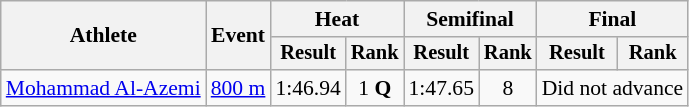<table class=wikitable style="font-size:90%">
<tr>
<th rowspan="2">Athlete</th>
<th rowspan="2">Event</th>
<th colspan="2">Heat</th>
<th colspan="2">Semifinal</th>
<th colspan="2">Final</th>
</tr>
<tr style="font-size:95%">
<th>Result</th>
<th>Rank</th>
<th>Result</th>
<th>Rank</th>
<th>Result</th>
<th>Rank</th>
</tr>
<tr align=center>
<td align=left><a href='#'>Mohammad Al-Azemi</a></td>
<td align=left><a href='#'>800 m</a></td>
<td>1:46.94</td>
<td>1 <strong>Q</strong></td>
<td>1:47.65</td>
<td>8</td>
<td colspan=2>Did not advance</td>
</tr>
</table>
